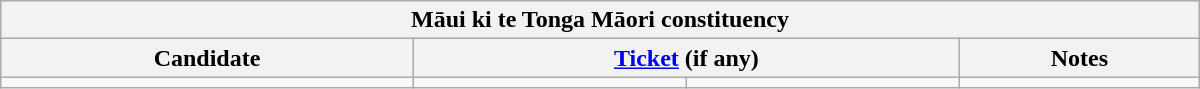<table class="wikitable" style="text-align: center; width:50em">
<tr>
<th colspan="4">Māui ki te Tonga Māori constituency</th>
</tr>
<tr>
<th>Candidate</th>
<th colspan="2"><a href='#'>Ticket</a> (if any)</th>
<th>Notes</th>
</tr>
<tr>
<td></td>
<td></td>
<td></td>
<td></td>
</tr>
</table>
